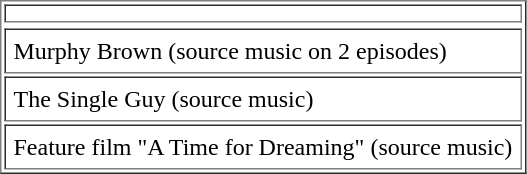<table border="1" cellpadding="5" colspan="2">
<tr>
<th></th>
</tr>
<tr>
</tr>
<tr>
<td>Murphy Brown (source music on 2 episodes)</td>
</tr>
<tr>
<td>The Single Guy (source music)</td>
</tr>
<tr>
<td>Feature film "A Time for Dreaming" (source music)</td>
</tr>
</table>
